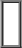<table border="1" cellpadding="5" cellspacing="0" align="center">
<tr>
<td><br></td>
</tr>
<tr>
</tr>
</table>
